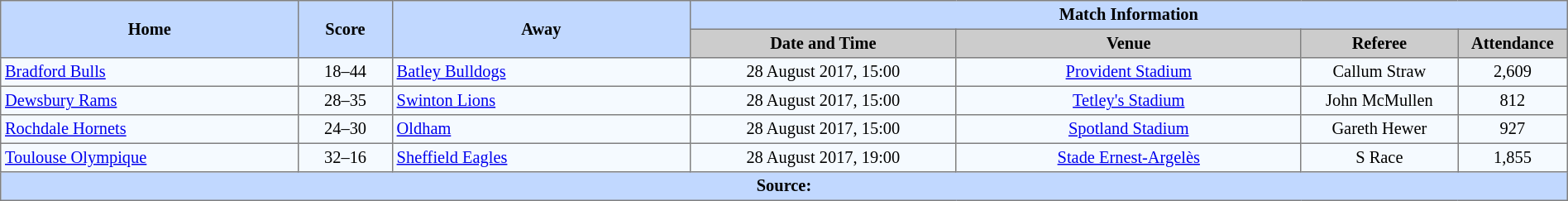<table border=1 style="border-collapse:collapse; font-size:85%; text-align:center;" cellpadding=3 cellspacing=0 width=100%>
<tr bgcolor=#C1D8FF>
<th rowspan=2 width=19%>Home</th>
<th rowspan=2 width=6%>Score</th>
<th rowspan=2 width=19%>Away</th>
<th colspan=6>Match Information</th>
</tr>
<tr bgcolor=#CCCCCC>
<th width=17%>Date and Time</th>
<th width=22%>Venue</th>
<th width=10%>Referee</th>
<th width=7%>Attendance</th>
</tr>
<tr bgcolor=#F5FAFF>
<td align=left> <a href='#'>Bradford Bulls</a></td>
<td>18–44</td>
<td align=left> <a href='#'>Batley Bulldogs</a></td>
<td>28 August 2017, 15:00</td>
<td><a href='#'>Provident Stadium</a></td>
<td>Callum Straw</td>
<td>2,609</td>
</tr>
<tr bgcolor=#F5FAFF>
<td align=left> <a href='#'>Dewsbury Rams</a></td>
<td>28–35</td>
<td align=left> <a href='#'>Swinton Lions</a></td>
<td>28 August 2017, 15:00</td>
<td><a href='#'>Tetley's Stadium</a></td>
<td>John McMullen</td>
<td>812</td>
</tr>
<tr bgcolor=#F5FAFF>
<td align=left> <a href='#'>Rochdale Hornets</a></td>
<td>24–30</td>
<td align=left> <a href='#'>Oldham</a></td>
<td>28 August 2017, 15:00</td>
<td><a href='#'>Spotland Stadium</a></td>
<td>Gareth Hewer</td>
<td>927</td>
</tr>
<tr bgcolor=#F5FAFF>
<td align=left> <a href='#'>Toulouse Olympique</a></td>
<td>32–16</td>
<td align=left> <a href='#'>Sheffield Eagles</a></td>
<td>28 August 2017, 19:00</td>
<td><a href='#'>Stade Ernest-Argelès</a></td>
<td>S Race</td>
<td>1,855</td>
</tr>
<tr style="background:#c1d8ff;">
<th colspan=12>Source:</th>
</tr>
</table>
